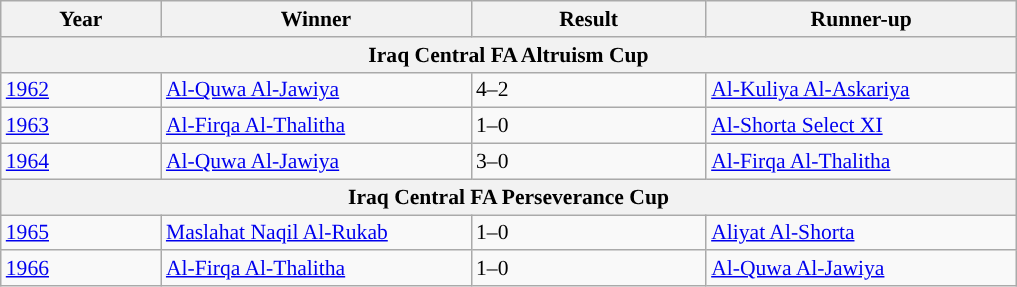<table class="wikitable" style="font-size:90%" style="text-align: center;">
<tr>
<th width=100>Year</th>
<th width=200>Winner</th>
<th width=150>Result</th>
<th width=200>Runner-up</th>
</tr>
<tr>
<th colspan="4" alligan='center"'>Iraq Central FA Altruism Cup</th>
</tr>
<tr>
<td><a href='#'>1962</a></td>
<td><a href='#'>Al-Quwa Al-Jawiya</a></td>
<td>4–2</td>
<td><a href='#'>Al-Kuliya Al-Askariya</a></td>
</tr>
<tr>
<td><a href='#'>1963</a></td>
<td><a href='#'>Al-Firqa Al-Thalitha</a></td>
<td>1–0</td>
<td><a href='#'>Al-Shorta Select XI</a></td>
</tr>
<tr>
<td><a href='#'>1964</a></td>
<td><a href='#'>Al-Quwa Al-Jawiya</a></td>
<td>3–0</td>
<td><a href='#'>Al-Firqa Al-Thalitha</a></td>
</tr>
<tr>
<th colspan="4" alligan='center"'>Iraq Central FA Perseverance Cup</th>
</tr>
<tr>
<td><a href='#'>1965</a></td>
<td><a href='#'>Maslahat Naqil Al-Rukab</a></td>
<td>1–0 </td>
<td><a href='#'>Aliyat Al-Shorta</a></td>
</tr>
<tr>
<td><a href='#'>1966</a></td>
<td><a href='#'>Al-Firqa Al-Thalitha</a></td>
<td>1–0</td>
<td><a href='#'>Al-Quwa Al-Jawiya</a></td>
</tr>
</table>
